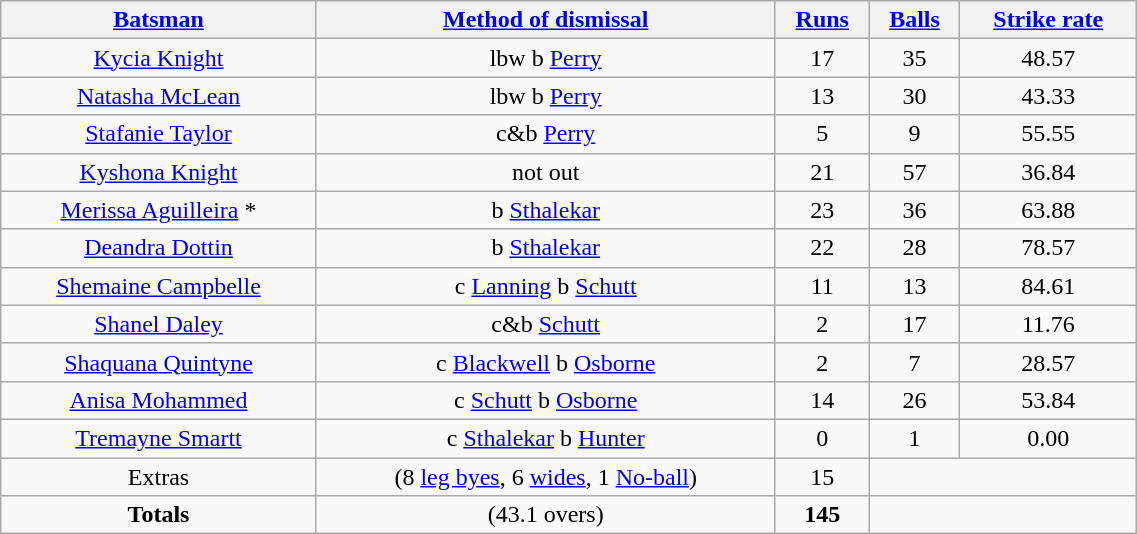<table border="1" cellpadding="1" cellspacing="0" style="border: gray solid 1px; border-collapse: collapse; text-align: center; width: 60%;" class=wikitable>
<tr>
<th><a href='#'>Batsman</a></th>
<th><a href='#'>Method of dismissal</a></th>
<th><a href='#'>Runs</a></th>
<th><a href='#'>Balls</a></th>
<th><a href='#'>Strike rate</a></th>
</tr>
<tr>
<td><a href='#'>Kycia Knight</a></td>
<td>lbw b <a href='#'>Perry</a></td>
<td>17</td>
<td>35</td>
<td>48.57</td>
</tr>
<tr>
<td><a href='#'>Natasha McLean</a></td>
<td>lbw b <a href='#'>Perry</a></td>
<td>13</td>
<td>30</td>
<td>43.33</td>
</tr>
<tr>
<td><a href='#'>Stafanie Taylor</a></td>
<td>c&b <a href='#'>Perry</a></td>
<td>5</td>
<td>9</td>
<td>55.55</td>
</tr>
<tr>
<td><a href='#'>Kyshona Knight</a></td>
<td>not out</td>
<td>21</td>
<td>57</td>
<td>36.84</td>
</tr>
<tr>
<td><a href='#'>Merissa Aguilleira</a> * </td>
<td>b <a href='#'>Sthalekar</a></td>
<td>23</td>
<td>36</td>
<td>63.88</td>
</tr>
<tr>
<td><a href='#'>Deandra Dottin</a></td>
<td>b <a href='#'>Sthalekar</a></td>
<td>22</td>
<td>28</td>
<td>78.57</td>
</tr>
<tr>
<td><a href='#'>Shemaine Campbelle</a></td>
<td>c <a href='#'>Lanning</a> b <a href='#'>Schutt</a></td>
<td>11</td>
<td>13</td>
<td>84.61</td>
</tr>
<tr>
<td><a href='#'>Shanel Daley</a></td>
<td>c&b <a href='#'>Schutt</a></td>
<td>2</td>
<td>17</td>
<td>11.76</td>
</tr>
<tr>
<td><a href='#'>Shaquana Quintyne</a></td>
<td>c <a href='#'>Blackwell</a> b <a href='#'>Osborne</a></td>
<td>2</td>
<td>7</td>
<td>28.57</td>
</tr>
<tr>
<td><a href='#'>Anisa Mohammed</a></td>
<td>c <a href='#'>Schutt</a> b <a href='#'>Osborne</a></td>
<td>14</td>
<td>26</td>
<td>53.84</td>
</tr>
<tr>
<td><a href='#'>Tremayne Smartt</a></td>
<td>c <a href='#'>Sthalekar</a> b <a href='#'>Hunter</a></td>
<td>0</td>
<td>1</td>
<td>0.00</td>
</tr>
<tr>
<td>Extras</td>
<td>(8 <a href='#'>leg byes</a>, 6 <a href='#'>wides</a>, 1 <a href='#'>No-ball</a>)</td>
<td>15</td>
<td colspan="2"></td>
</tr>
<tr>
<td><strong>Totals</strong></td>
<td>(43.1 overs)</td>
<td><strong>145</strong></td>
<td colspan="2"></td>
</tr>
</table>
